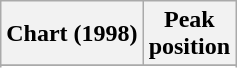<table class="wikitable sortable plainrowheaders">
<tr>
<th scope="col">Chart (1998)</th>
<th scope="col">Peak<br>position</th>
</tr>
<tr>
</tr>
<tr>
</tr>
<tr>
</tr>
</table>
